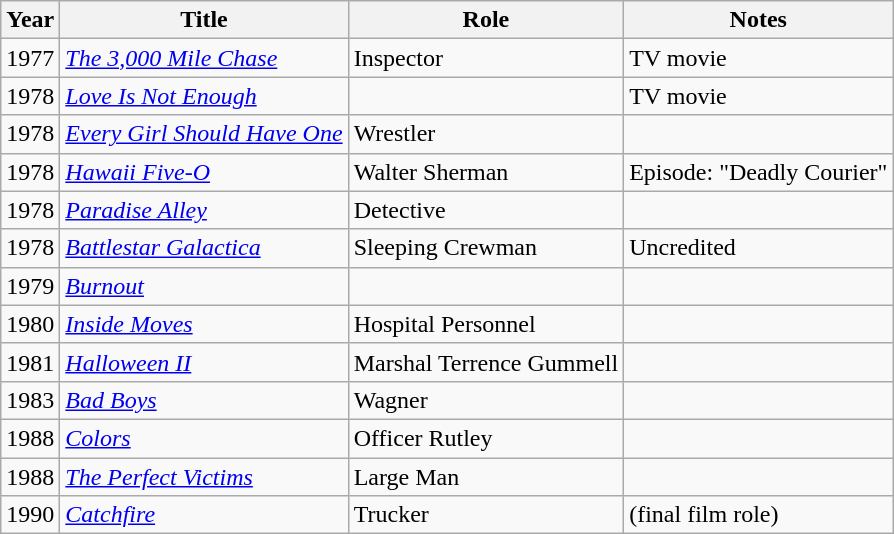<table class="wikitable">
<tr>
<th>Year</th>
<th>Title</th>
<th>Role</th>
<th>Notes</th>
</tr>
<tr>
<td>1977</td>
<td><em><a href='#'>The 3,000 Mile Chase</a></em></td>
<td>Inspector</td>
<td>TV movie</td>
</tr>
<tr>
<td>1978</td>
<td><em><a href='#'>Love Is Not Enough</a></em></td>
<td></td>
<td>TV movie</td>
</tr>
<tr>
<td>1978</td>
<td><em><a href='#'>Every Girl Should Have One</a></em></td>
<td>Wrestler</td>
<td></td>
</tr>
<tr>
<td>1978</td>
<td><em><a href='#'>Hawaii Five-O</a></em></td>
<td>Walter Sherman</td>
<td>Episode: "Deadly Courier"</td>
</tr>
<tr>
<td>1978</td>
<td><em><a href='#'>Paradise Alley</a></em></td>
<td>Detective</td>
<td></td>
</tr>
<tr>
<td>1978</td>
<td><em><a href='#'>Battlestar Galactica</a></em></td>
<td>Sleeping Crewman</td>
<td>Uncredited</td>
</tr>
<tr>
<td>1979</td>
<td><em><a href='#'>Burnout</a></em></td>
<td></td>
<td></td>
</tr>
<tr>
<td>1980</td>
<td><em><a href='#'>Inside Moves</a></em></td>
<td>Hospital Personnel</td>
<td></td>
</tr>
<tr>
<td>1981</td>
<td><em><a href='#'>Halloween II</a></em></td>
<td>Marshal Terrence Gummell</td>
<td></td>
</tr>
<tr>
<td>1983</td>
<td><em><a href='#'>Bad Boys</a></em></td>
<td>Wagner</td>
<td></td>
</tr>
<tr>
<td>1988</td>
<td><em><a href='#'>Colors</a></em></td>
<td>Officer Rutley</td>
<td></td>
</tr>
<tr>
<td>1988</td>
<td><em><a href='#'>The Perfect Victims</a></em></td>
<td>Large Man</td>
<td></td>
</tr>
<tr>
<td>1990</td>
<td><em><a href='#'>Catchfire</a></em></td>
<td>Trucker</td>
<td>(final film role)</td>
</tr>
</table>
